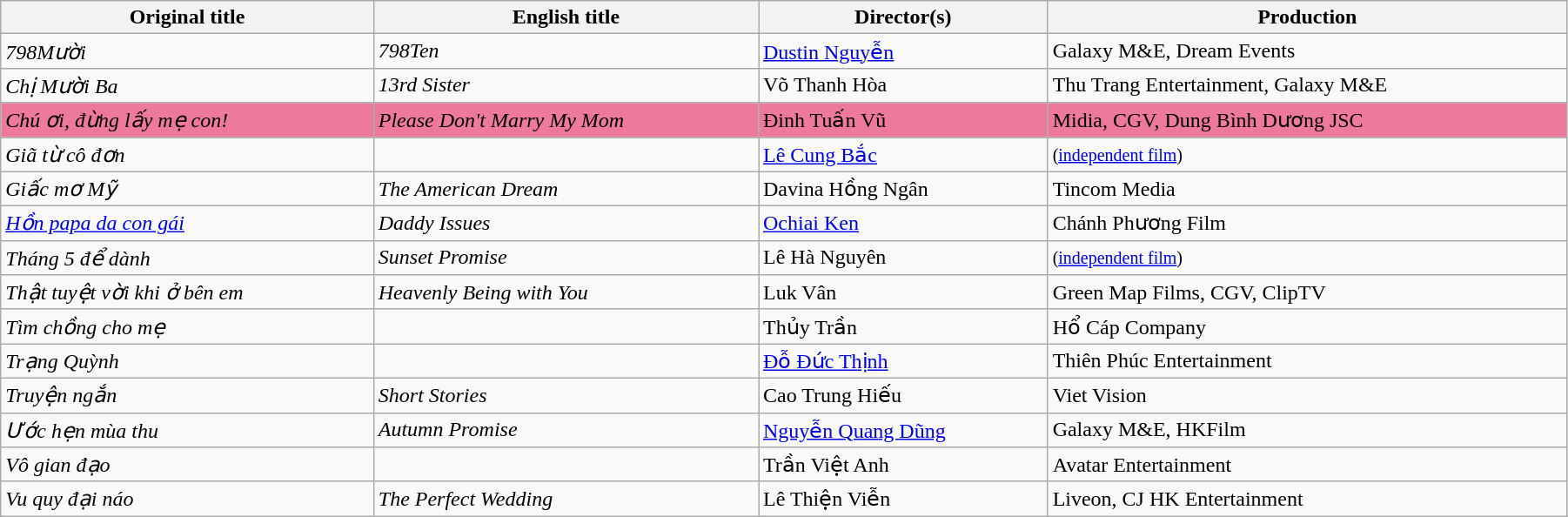<table class="sortable wikitable" style="width:95%; margin-bottom:2px">
<tr>
<th>Original title</th>
<th>English title</th>
<th>Director(s)</th>
<th>Production</th>
</tr>
<tr>
<td><em>798Mười</em></td>
<td><em>798Ten</em></td>
<td><a href='#'>Dustin Nguyễn</a></td>
<td>Galaxy M&E, Dream Events</td>
</tr>
<tr>
<td><em>Chị Mười Ba</em></td>
<td><em>13rd Sister</em></td>
<td>Võ Thanh Hòa</td>
<td>Thu Trang Entertainment, Galaxy M&E</td>
</tr>
<tr style="background:#ED7A9B;">
<td><em>Chú ơi, đừng lấy mẹ con!</em></td>
<td><em>Please Don't Marry My Mom</em></td>
<td>Đinh Tuấn Vũ</td>
<td>Midia, CGV, Dung Bình Dương JSC</td>
</tr>
<tr>
<td><em>Giã từ cô đơn</em></td>
<td></td>
<td><a href='#'>Lê Cung Bắc</a></td>
<td><small>(<a href='#'>independent film</a>)</small></td>
</tr>
<tr>
<td><em>Giấc mơ Mỹ</em></td>
<td><em>The American Dream</em></td>
<td>Davina Hồng Ngân</td>
<td>Tincom Media</td>
</tr>
<tr>
<td><em><a href='#'>Hồn papa da con gái</a></em></td>
<td><em>Daddy Issues</em></td>
<td><a href='#'>Ochiai Ken</a></td>
<td>Chánh Phương Film</td>
</tr>
<tr>
<td><em>Tháng 5 để dành</em></td>
<td><em>Sunset Promise</em></td>
<td>Lê Hà Nguyên</td>
<td><small>(<a href='#'>independent film</a>)</small></td>
</tr>
<tr>
<td><em>Thật tuyệt vời khi ở bên em</em></td>
<td><em>Heavenly Being with You</em></td>
<td>Luk Vân</td>
<td>Green Map Films, CGV, ClipTV</td>
</tr>
<tr>
<td><em>Tìm chồng cho mẹ</em></td>
<td></td>
<td>Thủy Trần</td>
<td>Hổ Cáp Company</td>
</tr>
<tr>
<td><em>Trạng Quỳnh</em></td>
<td></td>
<td><a href='#'>Đỗ Đức Thịnh</a></td>
<td>Thiên Phúc Entertainment</td>
</tr>
<tr>
<td><em>Truyện ngắn</em></td>
<td><em>Short Stories</em></td>
<td>Cao Trung Hiếu</td>
<td>Viet Vision</td>
</tr>
<tr>
<td><em>Ước hẹn mùa thu</em></td>
<td><em>Autumn Promise</em></td>
<td><a href='#'>Nguyễn Quang Dũng</a></td>
<td>Galaxy M&E, HKFilm</td>
</tr>
<tr>
<td><em>Vô gian đạo</em></td>
<td></td>
<td>Trần Việt Anh</td>
<td>Avatar Entertainment</td>
</tr>
<tr>
<td><em>Vu quy đại náo</em></td>
<td><em>The Perfect Wedding</em></td>
<td>Lê Thiện Viễn</td>
<td>Liveon, CJ HK Entertainment</td>
</tr>
</table>
